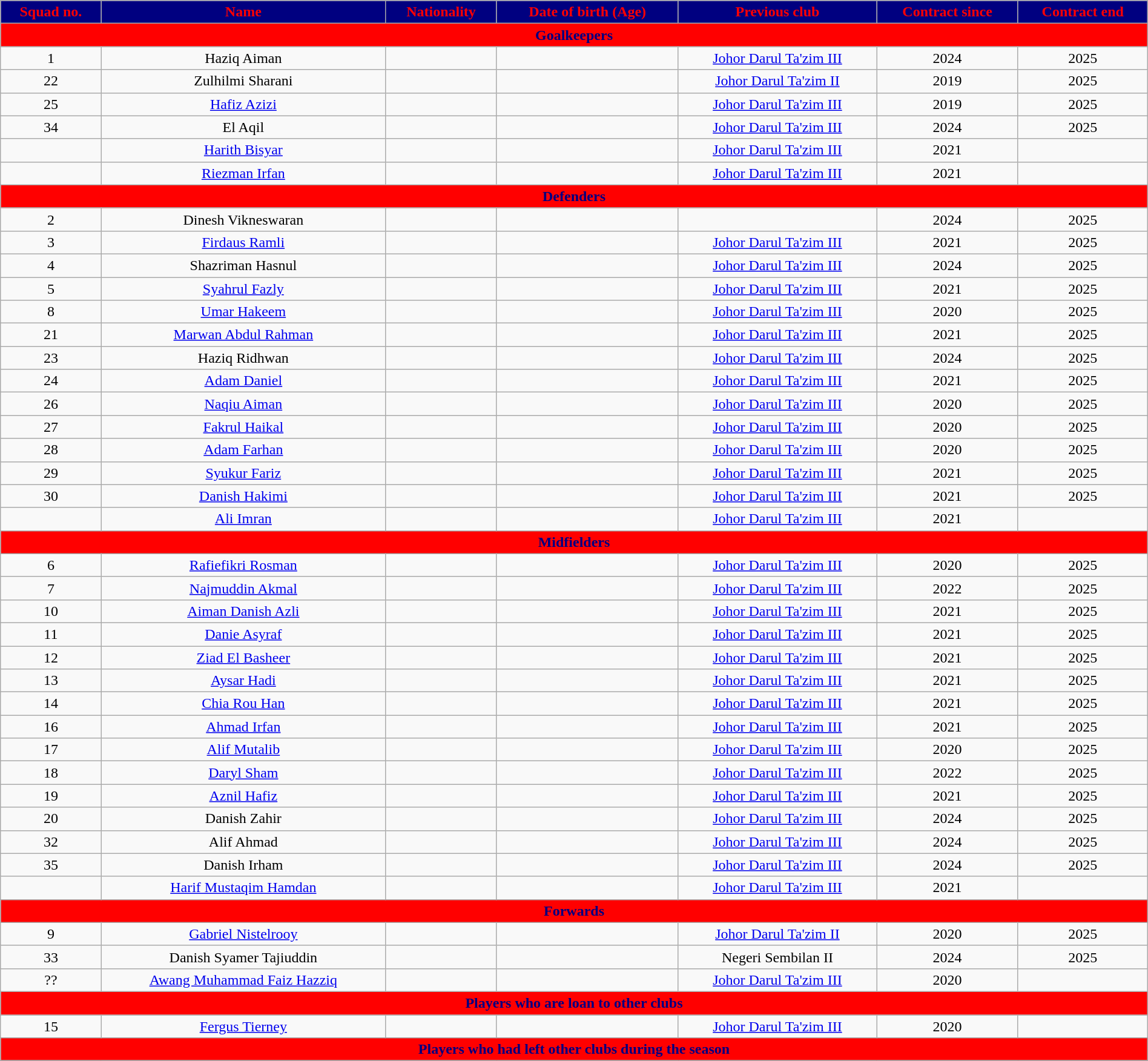<table class="wikitable" style="text-align:center; width:100%;">
<tr>
<th style="background:navy; color:red; text-align:center;">Squad no.</th>
<th style="background:navy; color:red; text-align:center;">Name</th>
<th style="background:navy; color:red; text-align:center;">Nationality</th>
<th style="background:navy; color:red; text-align:center;">Date of birth (Age)</th>
<th style="background:navy; color:red; text-align:center;">Previous club</th>
<th style="background:navy; color:red; text-align:center;">Contract since</th>
<th style="background:navy; color:red; text-align:center;">Contract end</th>
</tr>
<tr>
<th colspan="8" style="background:red; color:navy; text-align:center">Goalkeepers</th>
</tr>
<tr>
<td>1</td>
<td>Haziq Aiman</td>
<td></td>
<td></td>
<td> <a href='#'>Johor Darul Ta'zim III</a></td>
<td>2024</td>
<td>2025</td>
</tr>
<tr>
<td>22</td>
<td>Zulhilmi Sharani</td>
<td></td>
<td></td>
<td> <a href='#'>Johor Darul Ta'zim II</a></td>
<td>2019</td>
<td>2025</td>
</tr>
<tr>
<td>25</td>
<td><a href='#'>Hafiz Azizi</a></td>
<td></td>
<td></td>
<td> <a href='#'>Johor Darul Ta'zim III</a></td>
<td>2019</td>
<td>2025</td>
</tr>
<tr>
<td>34</td>
<td>El Aqil</td>
<td></td>
<td></td>
<td> <a href='#'>Johor Darul Ta'zim III</a></td>
<td>2024</td>
<td>2025</td>
</tr>
<tr>
<td></td>
<td><a href='#'>Harith Bisyar</a></td>
<td></td>
<td></td>
<td> <a href='#'>Johor Darul Ta'zim III</a></td>
<td>2021</td>
<td></td>
</tr>
<tr>
<td></td>
<td><a href='#'>Riezman Irfan</a></td>
<td></td>
<td></td>
<td> <a href='#'>Johor Darul Ta'zim III</a></td>
<td>2021</td>
<td></td>
</tr>
<tr>
<th colspan="8" style="background:red; color:navy; text-align:center">Defenders</th>
</tr>
<tr>
<td>2</td>
<td>Dinesh Vikneswaran</td>
<td></td>
<td></td>
<td></td>
<td>2024</td>
<td>2025</td>
</tr>
<tr>
<td>3</td>
<td><a href='#'>Firdaus Ramli</a></td>
<td></td>
<td></td>
<td> <a href='#'>Johor Darul Ta'zim III</a></td>
<td>2021</td>
<td>2025</td>
</tr>
<tr>
<td>4</td>
<td>Shazriman Hasnul</td>
<td></td>
<td></td>
<td> <a href='#'>Johor Darul Ta'zim III</a></td>
<td>2024</td>
<td>2025</td>
</tr>
<tr>
<td>5</td>
<td><a href='#'>Syahrul Fazly</a></td>
<td></td>
<td></td>
<td> <a href='#'>Johor Darul Ta'zim III</a></td>
<td>2021</td>
<td>2025</td>
</tr>
<tr>
<td>8</td>
<td><a href='#'>Umar Hakeem</a></td>
<td></td>
<td></td>
<td> <a href='#'>Johor Darul Ta'zim III</a></td>
<td>2020</td>
<td>2025</td>
</tr>
<tr>
<td>21</td>
<td><a href='#'>Marwan Abdul Rahman</a></td>
<td></td>
<td></td>
<td> <a href='#'>Johor Darul Ta'zim III</a></td>
<td>2021</td>
<td>2025</td>
</tr>
<tr>
<td>23</td>
<td>Haziq Ridhwan</td>
<td></td>
<td></td>
<td> <a href='#'>Johor Darul Ta'zim III</a></td>
<td>2024</td>
<td>2025</td>
</tr>
<tr>
<td>24</td>
<td><a href='#'>Adam Daniel</a></td>
<td></td>
<td></td>
<td> <a href='#'>Johor Darul Ta'zim III</a></td>
<td>2021</td>
<td>2025</td>
</tr>
<tr>
<td>26</td>
<td><a href='#'>Naqiu Aiman</a></td>
<td></td>
<td></td>
<td> <a href='#'>Johor Darul Ta'zim III</a></td>
<td>2020</td>
<td>2025</td>
</tr>
<tr>
<td>27</td>
<td><a href='#'>Fakrul Haikal</a></td>
<td></td>
<td></td>
<td> <a href='#'>Johor Darul Ta'zim III</a></td>
<td>2020</td>
<td>2025</td>
</tr>
<tr>
<td>28</td>
<td><a href='#'>Adam Farhan</a></td>
<td></td>
<td></td>
<td> <a href='#'>Johor Darul Ta'zim III</a></td>
<td>2020</td>
<td>2025</td>
</tr>
<tr>
<td>29</td>
<td><a href='#'>Syukur Fariz</a></td>
<td></td>
<td></td>
<td> <a href='#'>Johor Darul Ta'zim III</a></td>
<td>2021</td>
<td>2025</td>
</tr>
<tr>
<td>30</td>
<td><a href='#'>Danish Hakimi</a></td>
<td></td>
<td></td>
<td> <a href='#'>Johor Darul Ta'zim III</a></td>
<td>2021</td>
<td>2025</td>
</tr>
<tr>
<td></td>
<td><a href='#'>Ali Imran</a></td>
<td></td>
<td></td>
<td> <a href='#'>Johor Darul Ta'zim III</a></td>
<td>2021</td>
<td></td>
</tr>
<tr>
<th colspan="8" style="background:red; color:navy; text-align:center">Midfielders</th>
</tr>
<tr>
<td>6</td>
<td><a href='#'>Rafiefikri Rosman</a></td>
<td></td>
<td></td>
<td> <a href='#'>Johor Darul Ta'zim III</a></td>
<td>2020</td>
<td>2025</td>
</tr>
<tr>
<td>7</td>
<td><a href='#'>Najmuddin Akmal</a></td>
<td></td>
<td></td>
<td> <a href='#'>Johor Darul Ta'zim III</a></td>
<td>2022</td>
<td>2025</td>
</tr>
<tr>
<td>10</td>
<td><a href='#'>Aiman Danish Azli</a></td>
<td></td>
<td></td>
<td> <a href='#'>Johor Darul Ta'zim III</a></td>
<td>2021</td>
<td>2025</td>
</tr>
<tr>
<td>11</td>
<td><a href='#'>Danie Asyraf</a></td>
<td></td>
<td></td>
<td> <a href='#'>Johor Darul Ta'zim III</a></td>
<td>2021</td>
<td>2025</td>
</tr>
<tr>
<td>12</td>
<td><a href='#'>Ziad El Basheer</a></td>
<td></td>
<td></td>
<td> <a href='#'>Johor Darul Ta'zim III</a></td>
<td>2021</td>
<td>2025</td>
</tr>
<tr>
<td>13</td>
<td><a href='#'>Aysar Hadi</a></td>
<td></td>
<td></td>
<td> <a href='#'>Johor Darul Ta'zim III</a></td>
<td>2021</td>
<td>2025</td>
</tr>
<tr>
<td>14</td>
<td><a href='#'>Chia Rou Han</a></td>
<td></td>
<td></td>
<td> <a href='#'>Johor Darul Ta'zim III</a></td>
<td>2021</td>
<td>2025</td>
</tr>
<tr>
<td>16</td>
<td><a href='#'>Ahmad Irfan</a></td>
<td></td>
<td></td>
<td> <a href='#'>Johor Darul Ta'zim III</a></td>
<td>2021</td>
<td>2025</td>
</tr>
<tr>
<td>17</td>
<td><a href='#'>Alif Mutalib</a></td>
<td></td>
<td></td>
<td> <a href='#'>Johor Darul Ta'zim III</a></td>
<td>2020</td>
<td>2025</td>
</tr>
<tr>
<td>18</td>
<td><a href='#'>Daryl Sham</a></td>
<td></td>
<td></td>
<td> <a href='#'>Johor Darul Ta'zim III</a></td>
<td>2022</td>
<td>2025</td>
</tr>
<tr>
<td>19</td>
<td><a href='#'>Aznil Hafiz</a></td>
<td></td>
<td></td>
<td> <a href='#'>Johor Darul Ta'zim III</a></td>
<td>2021</td>
<td>2025</td>
</tr>
<tr>
<td>20</td>
<td>Danish Zahir</td>
<td></td>
<td></td>
<td> <a href='#'>Johor Darul Ta'zim III</a></td>
<td>2024</td>
<td>2025</td>
</tr>
<tr>
<td>32</td>
<td>Alif Ahmad</td>
<td></td>
<td></td>
<td> <a href='#'>Johor Darul Ta'zim III</a></td>
<td>2024</td>
<td>2025</td>
</tr>
<tr>
<td>35</td>
<td>Danish Irham</td>
<td></td>
<td></td>
<td> <a href='#'>Johor Darul Ta'zim III</a></td>
<td>2024</td>
<td>2025</td>
</tr>
<tr>
<td></td>
<td><a href='#'>Harif Mustaqim Hamdan</a></td>
<td></td>
<td></td>
<td> <a href='#'>Johor Darul Ta'zim III</a></td>
<td>2021</td>
<td></td>
</tr>
<tr>
<th colspan="8" style="background:red; color:navy; text-align:center">Forwards</th>
</tr>
<tr>
<td>9</td>
<td><a href='#'>Gabriel Nistelrooy</a></td>
<td></td>
<td></td>
<td> <a href='#'>Johor Darul Ta'zim II</a></td>
<td>2020</td>
<td>2025</td>
</tr>
<tr>
<td>33</td>
<td>Danish Syamer Tajiuddin</td>
<td></td>
<td></td>
<td> Negeri Sembilan II</td>
<td>2024</td>
<td>2025</td>
</tr>
<tr>
<td>??</td>
<td><a href='#'>Awang Muhammad Faiz Hazziq</a></td>
<td></td>
<td></td>
<td> <a href='#'>Johor Darul Ta'zim III</a></td>
<td>2020</td>
<td></td>
</tr>
<tr>
<th colspan="8" style="background:red; color:navy; text-align:center">Players who are loan to other clubs</th>
</tr>
<tr>
<td>15</td>
<td><a href='#'>Fergus Tierney</a></td>
<td></td>
<td></td>
<td> <a href='#'>Johor Darul Ta'zim III</a></td>
<td>2020</td>
<td></td>
</tr>
<tr>
<th colspan="8" style="background:red; color:navy; text-align:center">Players who had left other clubs during the season</th>
</tr>
<tr>
</tr>
</table>
